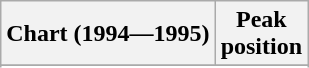<table class="wikitable sortable plainrowheaders" style="text-align:center">
<tr>
<th scope="col">Chart (1994—1995)</th>
<th scope="col">Peak<br>position</th>
</tr>
<tr>
</tr>
<tr>
</tr>
<tr>
</tr>
<tr>
</tr>
<tr>
</tr>
<tr>
</tr>
<tr>
</tr>
</table>
